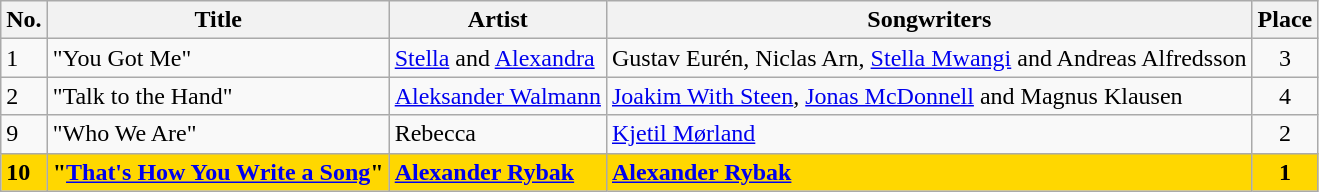<table class="sortable wikitable">
<tr>
<th>No.</th>
<th>Title</th>
<th>Artist</th>
<th>Songwriters</th>
<th>Place</th>
</tr>
<tr>
<td>1</td>
<td>"You Got Me"</td>
<td><a href='#'>Stella</a> and <a href='#'>Alexandra</a></td>
<td>Gustav Eurén, Niclas Arn, <a href='#'>Stella Mwangi</a> and Andreas Alfredsson</td>
<td style="text-align: center;">3</td>
</tr>
<tr>
<td>2</td>
<td>"Talk to the Hand"</td>
<td><a href='#'>Aleksander Walmann</a></td>
<td><a href='#'>Joakim With Steen</a>, <a href='#'>Jonas McDonnell</a> and Magnus Klausen</td>
<td style="text-align: center;">4</td>
</tr>
<tr>
<td>9</td>
<td>"Who We Are"</td>
<td>Rebecca</td>
<td><a href='#'>Kjetil Mørland</a></td>
<td style="text-align: center;">2</td>
</tr>
<tr style="font-weight:bold;background:gold;">
<td>10</td>
<td>"<a href='#'>That's How You Write a Song</a>"</td>
<td><a href='#'>Alexander Rybak</a></td>
<td><a href='#'>Alexander Rybak</a></td>
<td style="text-align: center;">1</td>
</tr>
</table>
